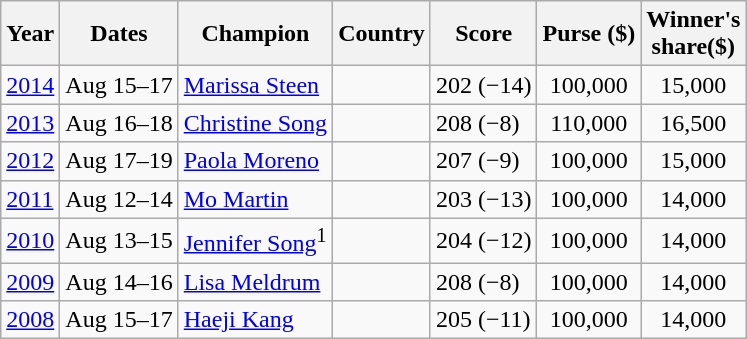<table class="wikitable">
<tr>
<th>Year</th>
<th>Dates</th>
<th>Champion</th>
<th>Country</th>
<th>Score</th>
<th>Purse ($)</th>
<th>Winner's<br>share($)</th>
</tr>
<tr>
<td><a href='#'>2014</a></td>
<td>Aug 15–17</td>
<td><a href='#'>Marissa Steen</a></td>
<td></td>
<td>202 (−14)</td>
<td align=center>100,000</td>
<td align=center>15,000</td>
</tr>
<tr>
<td><a href='#'>2013</a></td>
<td>Aug 16–18</td>
<td><a href='#'>Christine Song</a></td>
<td></td>
<td>208 (−8)</td>
<td align=center>110,000</td>
<td align=center>16,500</td>
</tr>
<tr>
<td><a href='#'>2012</a></td>
<td>Aug 17–19</td>
<td><a href='#'>Paola Moreno</a></td>
<td></td>
<td>207 (−9)</td>
<td align=center>100,000</td>
<td align=center>15,000</td>
</tr>
<tr>
<td><a href='#'>2011</a></td>
<td>Aug 12–14</td>
<td><a href='#'>Mo Martin</a></td>
<td></td>
<td>203 (−13)</td>
<td align=center>100,000</td>
<td align=center>14,000</td>
</tr>
<tr>
<td><a href='#'>2010</a></td>
<td>Aug 13–15</td>
<td><a href='#'>Jennifer Song</a><sup>1</sup></td>
<td><br></td>
<td>204 (−12)</td>
<td align=center>100,000</td>
<td align=center>14,000</td>
</tr>
<tr>
<td><a href='#'>2009</a></td>
<td>Aug 14–16</td>
<td><a href='#'>Lisa Meldrum</a></td>
<td></td>
<td>208 (−8)</td>
<td align=center>100,000</td>
<td align=center>14,000</td>
</tr>
<tr>
<td><a href='#'>2008</a></td>
<td>Aug 15–17</td>
<td><a href='#'>Haeji Kang </a></td>
<td></td>
<td>205 (−11)</td>
<td align=center>100,000</td>
<td align=center>14,000</td>
</tr>
</table>
